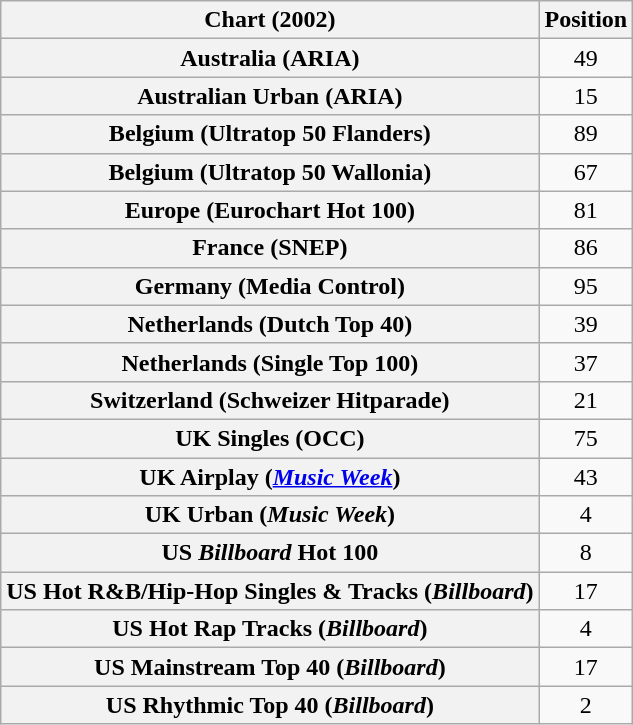<table class="wikitable sortable plainrowheaders" style="text-align:center;">
<tr>
<th scope="col">Chart (2002)</th>
<th scope="col">Position</th>
</tr>
<tr>
<th scope="row">Australia (ARIA)</th>
<td>49</td>
</tr>
<tr>
<th scope="row">Australian Urban (ARIA)</th>
<td>15</td>
</tr>
<tr>
<th scope="row">Belgium (Ultratop 50 Flanders)</th>
<td>89</td>
</tr>
<tr>
<th scope="row">Belgium (Ultratop 50 Wallonia)</th>
<td>67</td>
</tr>
<tr>
<th scope="row">Europe (Eurochart Hot 100)</th>
<td>81</td>
</tr>
<tr>
<th scope="row">France (SNEP)</th>
<td>86</td>
</tr>
<tr>
<th scope="row">Germany (Media Control)</th>
<td>95</td>
</tr>
<tr>
<th scope="row">Netherlands (Dutch Top 40)</th>
<td>39</td>
</tr>
<tr>
<th scope="row">Netherlands (Single Top 100)</th>
<td>37</td>
</tr>
<tr>
<th scope="row">Switzerland (Schweizer Hitparade)</th>
<td>21</td>
</tr>
<tr>
<th scope="row">UK Singles (OCC)</th>
<td>75</td>
</tr>
<tr>
<th scope="row">UK Airplay (<em><a href='#'>Music Week</a></em>)</th>
<td>43</td>
</tr>
<tr>
<th scope="row">UK Urban (<em>Music Week</em>)</th>
<td>4</td>
</tr>
<tr>
<th scope="row">US <em>Billboard</em> Hot 100</th>
<td>8</td>
</tr>
<tr>
<th scope="row">US Hot R&B/Hip-Hop Singles & Tracks (<em>Billboard</em>)</th>
<td>17</td>
</tr>
<tr>
<th scope="row">US Hot Rap Tracks (<em>Billboard</em>)</th>
<td>4</td>
</tr>
<tr>
<th scope="row">US Mainstream Top 40 (<em>Billboard</em>)</th>
<td>17</td>
</tr>
<tr>
<th scope="row">US Rhythmic Top 40 (<em>Billboard</em>)</th>
<td>2</td>
</tr>
</table>
